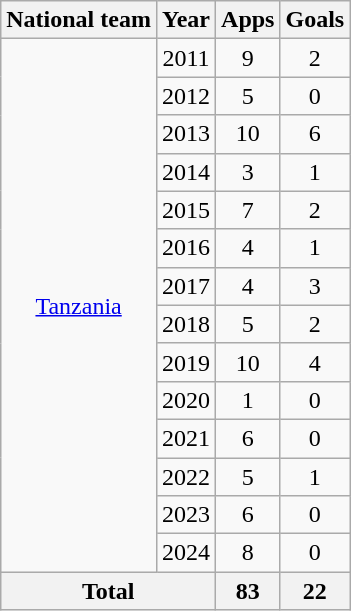<table class="wikitable" style="text-align:center">
<tr>
<th>National team</th>
<th>Year</th>
<th>Apps</th>
<th>Goals</th>
</tr>
<tr>
<td rowspan="14"><a href='#'>Tanzania</a></td>
<td>2011</td>
<td>9</td>
<td>2</td>
</tr>
<tr>
<td>2012</td>
<td>5</td>
<td>0</td>
</tr>
<tr>
<td>2013</td>
<td>10</td>
<td>6</td>
</tr>
<tr>
<td>2014</td>
<td>3</td>
<td>1</td>
</tr>
<tr>
<td>2015</td>
<td>7</td>
<td>2</td>
</tr>
<tr>
<td>2016</td>
<td>4</td>
<td>1</td>
</tr>
<tr>
<td>2017</td>
<td>4</td>
<td>3</td>
</tr>
<tr>
<td>2018</td>
<td>5</td>
<td>2</td>
</tr>
<tr>
<td>2019</td>
<td>10</td>
<td>4</td>
</tr>
<tr>
<td>2020</td>
<td>1</td>
<td>0</td>
</tr>
<tr>
<td>2021</td>
<td>6</td>
<td>0</td>
</tr>
<tr>
<td>2022</td>
<td>5</td>
<td>1</td>
</tr>
<tr>
<td>2023</td>
<td>6</td>
<td>0</td>
</tr>
<tr>
<td>2024</td>
<td>8</td>
<td>0</td>
</tr>
<tr>
<th colspan="2">Total</th>
<th>83</th>
<th>22</th>
</tr>
</table>
